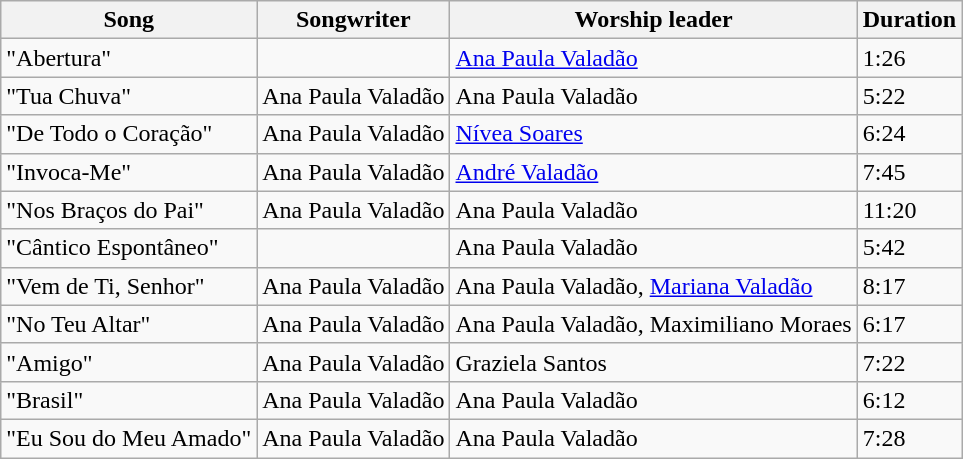<table class="wikitable">
<tr>
<th>Song</th>
<th>Songwriter</th>
<th>Worship leader</th>
<th>Duration</th>
</tr>
<tr>
<td>"Abertura"</td>
<td></td>
<td><a href='#'>Ana Paula Valadão</a></td>
<td>1:26</td>
</tr>
<tr>
<td>"Tua Chuva"</td>
<td>Ana Paula Valadão</td>
<td>Ana Paula Valadão</td>
<td>5:22</td>
</tr>
<tr>
<td>"De Todo o Coração"</td>
<td>Ana Paula Valadão</td>
<td><a href='#'>Nívea Soares</a></td>
<td>6:24</td>
</tr>
<tr>
<td>"Invoca-Me"</td>
<td>Ana Paula Valadão</td>
<td><a href='#'>André Valadão</a></td>
<td>7:45</td>
</tr>
<tr>
<td>"Nos Braços do Pai"</td>
<td>Ana Paula Valadão</td>
<td>Ana Paula Valadão</td>
<td>11:20</td>
</tr>
<tr>
<td>"Cântico Espontâneo"</td>
<td></td>
<td>Ana Paula Valadão</td>
<td>5:42</td>
</tr>
<tr>
<td>"Vem de Ti, Senhor"</td>
<td>Ana Paula Valadão</td>
<td>Ana Paula Valadão, <a href='#'>Mariana Valadão</a></td>
<td>8:17</td>
</tr>
<tr>
<td>"No Teu Altar"</td>
<td>Ana Paula Valadão</td>
<td>Ana Paula Valadão, Maximiliano Moraes</td>
<td>6:17</td>
</tr>
<tr>
<td>"Amigo"</td>
<td>Ana Paula Valadão</td>
<td>Graziela Santos</td>
<td>7:22</td>
</tr>
<tr>
<td>"Brasil"</td>
<td>Ana Paula Valadão</td>
<td>Ana Paula Valadão</td>
<td>6:12</td>
</tr>
<tr>
<td>"Eu Sou do Meu Amado"</td>
<td>Ana Paula Valadão</td>
<td>Ana Paula Valadão</td>
<td>7:28</td>
</tr>
</table>
